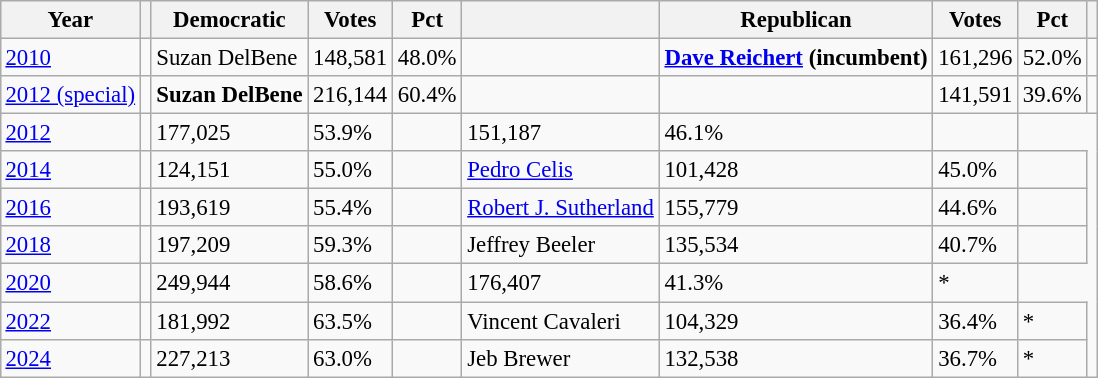<table class="wikitable" style="margin:0.5em ; font-size:95%">
<tr>
<th>Year</th>
<th></th>
<th>Democratic</th>
<th>Votes</th>
<th>Pct</th>
<th></th>
<th>Republican</th>
<th>Votes</th>
<th>Pct</th>
<th></th>
</tr>
<tr>
<td><a href='#'>2010</a></td>
<td></td>
<td>Suzan DelBene</td>
<td>148,581</td>
<td>48.0%</td>
<td></td>
<td><strong><a href='#'>Dave Reichert</a> (incumbent)</strong></td>
<td>161,296</td>
<td>52.0%</td>
<td></td>
</tr>
<tr>
<td><a href='#'>2012 (special)</a></td>
<td></td>
<td><strong>Suzan DelBene</strong></td>
<td>216,144</td>
<td>60.4%</td>
<td></td>
<td></td>
<td>141,591</td>
<td>39.6%</td>
<td></td>
</tr>
<tr>
<td><a href='#'>2012</a></td>
<td></td>
<td>177,025</td>
<td>53.9%</td>
<td></td>
<td>151,187</td>
<td>46.1%</td>
<td></td>
</tr>
<tr>
<td><a href='#'>2014</a></td>
<td></td>
<td>124,151</td>
<td>55.0%</td>
<td></td>
<td><a href='#'>Pedro Celis</a></td>
<td>101,428</td>
<td>45.0%</td>
<td></td>
</tr>
<tr>
<td><a href='#'>2016</a></td>
<td></td>
<td>193,619</td>
<td>55.4%</td>
<td></td>
<td><a href='#'>Robert J. Sutherland</a></td>
<td>155,779</td>
<td>44.6%</td>
<td></td>
</tr>
<tr>
<td><a href='#'>2018</a></td>
<td></td>
<td>197,209</td>
<td>59.3%</td>
<td></td>
<td>Jeffrey Beeler</td>
<td>135,534</td>
<td>40.7%</td>
<td></td>
</tr>
<tr>
<td><a href='#'>2020</a></td>
<td></td>
<td>249,944</td>
<td>58.6%</td>
<td></td>
<td>176,407</td>
<td>41.3%</td>
<td>*</td>
</tr>
<tr>
<td><a href='#'>2022</a></td>
<td></td>
<td>181,992</td>
<td>63.5%</td>
<td></td>
<td>Vincent Cavaleri</td>
<td>104,329</td>
<td>36.4%</td>
<td>*</td>
</tr>
<tr>
<td><a href='#'>2024</a></td>
<td></td>
<td>227,213</td>
<td>63.0%</td>
<td></td>
<td>Jeb Brewer</td>
<td>132,538</td>
<td>36.7%</td>
<td>*</td>
</tr>
</table>
